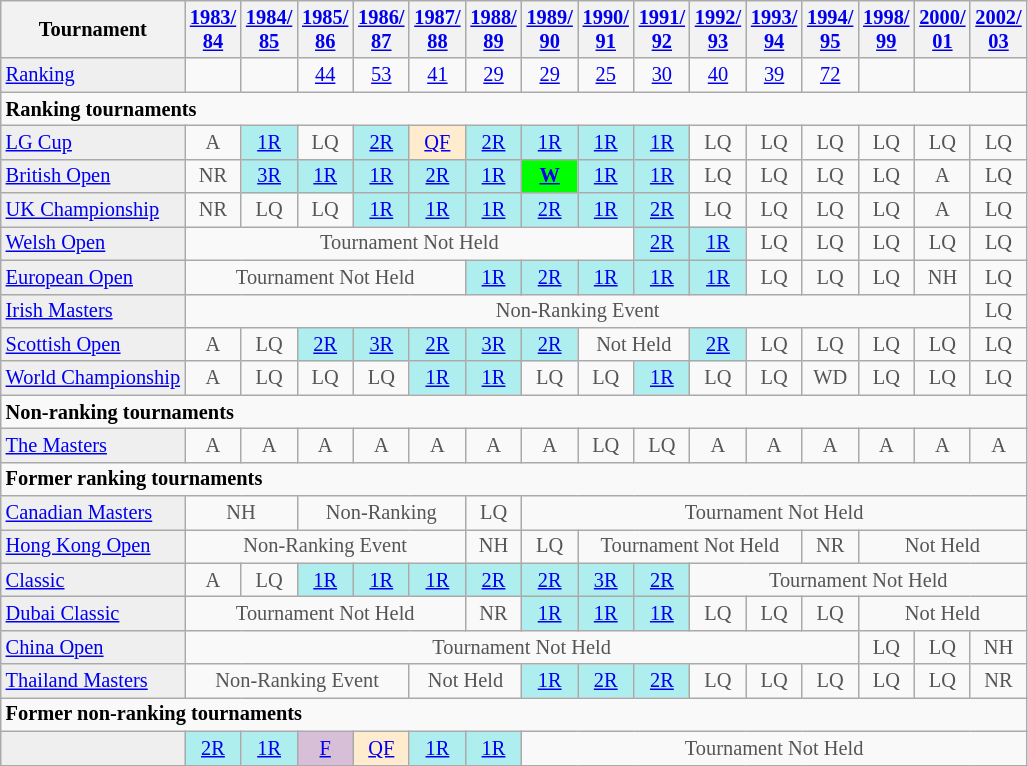<table class="wikitable" style="font-size:85%">
<tr>
<th>Tournament</th>
<th><a href='#'>1983/<br>84</a></th>
<th><a href='#'>1984/<br>85</a></th>
<th><a href='#'>1985/<br>86</a></th>
<th><a href='#'>1986/<br>87</a></th>
<th><a href='#'>1987/<br>88</a></th>
<th><a href='#'>1988/<br>89</a></th>
<th><a href='#'>1989/<br>90</a></th>
<th><a href='#'>1990/<br>91</a></th>
<th><a href='#'>1991/<br>92</a></th>
<th><a href='#'>1992/<br>93</a></th>
<th><a href='#'>1993/<br>94</a></th>
<th><a href='#'>1994/<br>95</a></th>
<th><a href='#'>1998/<br>99</a></th>
<th><a href='#'>2000/<br>01</a></th>
<th><a href='#'>2002/<br>03</a></th>
</tr>
<tr>
<td style="background:#EFEFEF;"><a href='#'>Ranking</a></td>
<td align="center"></td>
<td align="center"></td>
<td align="center"><a href='#'>44</a></td>
<td align="center"><a href='#'>53</a></td>
<td align="center"><a href='#'>41</a></td>
<td align="center"><a href='#'>29</a></td>
<td align="center"><a href='#'>29</a></td>
<td align="center"><a href='#'>25</a></td>
<td align="center"><a href='#'>30</a></td>
<td align="center"><a href='#'>40</a></td>
<td align="center"><a href='#'>39</a></td>
<td align="center"><a href='#'>72</a></td>
<td align="center"></td>
<td align="center"></td>
<td align="center"></td>
</tr>
<tr>
<td colspan="50"><strong>Ranking tournaments</strong></td>
</tr>
<tr>
<td style="background:#EFEFEF;"><a href='#'>LG Cup</a></td>
<td style="text-align:center; color:#555555;">A</td>
<td align="center" style="background:#afeeee;"><a href='#'>1R</a></td>
<td style="text-align:center; color:#555555;">LQ</td>
<td align="center" style="background:#afeeee;"><a href='#'>2R</a></td>
<td align="center" style="background:#ffebcd;"><a href='#'>QF</a></td>
<td align="center" style="background:#afeeee;"><a href='#'>2R</a></td>
<td align="center" style="background:#afeeee;"><a href='#'>1R</a></td>
<td align="center" style="background:#afeeee;"><a href='#'>1R</a></td>
<td align="center" style="background:#afeeee;"><a href='#'>1R</a></td>
<td style="text-align:center; color:#555555;">LQ</td>
<td style="text-align:center; color:#555555;">LQ</td>
<td style="text-align:center; color:#555555;">LQ</td>
<td style="text-align:center; color:#555555;">LQ</td>
<td style="text-align:center; color:#555555;">LQ</td>
<td style="text-align:center; color:#555555;">LQ</td>
</tr>
<tr>
<td style="background:#EFEFEF;"><a href='#'>British Open</a></td>
<td style="text-align:center; color:#555555;">NR</td>
<td align="center" style="background:#afeeee;"><a href='#'>3R</a></td>
<td align="center" style="background:#afeeee;"><a href='#'>1R</a></td>
<td align="center" style="background:#afeeee;"><a href='#'>1R</a></td>
<td align="center" style="background:#afeeee;"><a href='#'>2R</a></td>
<td align="center" style="background:#afeeee;"><a href='#'>1R</a></td>
<td style="text-align:center; background:#00ff00;"><a href='#'><strong>W</strong></a></td>
<td align="center" style="background:#afeeee;"><a href='#'>1R</a></td>
<td align="center" style="background:#afeeee;"><a href='#'>1R</a></td>
<td style="text-align:center; color:#555555;">LQ</td>
<td style="text-align:center; color:#555555;">LQ</td>
<td style="text-align:center; color:#555555;">LQ</td>
<td style="text-align:center; color:#555555;">LQ</td>
<td style="text-align:center; color:#555555;">A</td>
<td style="text-align:center; color:#555555;">LQ</td>
</tr>
<tr>
<td style="background:#EFEFEF;"><a href='#'>UK Championship</a></td>
<td style="text-align:center; color:#555555;">NR</td>
<td style="text-align:center; color:#555555;">LQ</td>
<td style="text-align:center; color:#555555;">LQ</td>
<td style="text-align:center; background:#afeeee;"><a href='#'>1R</a></td>
<td style="text-align:center; background:#afeeee;"><a href='#'>1R</a></td>
<td style="text-align:center; background:#afeeee;"><a href='#'>1R</a></td>
<td style="text-align:center; background:#afeeee;"><a href='#'>2R</a></td>
<td style="text-align:center; background:#afeeee;"><a href='#'>1R</a></td>
<td style="text-align:center; background:#afeeee;"><a href='#'>2R</a></td>
<td style="text-align:center; color:#555555;">LQ</td>
<td style="text-align:center; color:#555555;">LQ</td>
<td style="text-align:center; color:#555555;">LQ</td>
<td style="text-align:center; color:#555555;">LQ</td>
<td style="text-align:center; color:#555555;">A</td>
<td style="text-align:center; color:#555555;">LQ</td>
</tr>
<tr>
<td style="background:#EFEFEF;"><a href='#'>Welsh Open</a></td>
<td align="center" colspan="8" style="color:#555555;">Tournament Not Held</td>
<td align="center" style="background:#afeeee;"><a href='#'>2R</a></td>
<td align="center" style="background:#afeeee;"><a href='#'>1R</a></td>
<td style="text-align:center; color:#555555;">LQ</td>
<td style="text-align:center; color:#555555;">LQ</td>
<td style="text-align:center; color:#555555;">LQ</td>
<td style="text-align:center; color:#555555;">LQ</td>
<td style="text-align:center; color:#555555;">LQ</td>
</tr>
<tr>
<td style="background:#EFEFEF;"><a href='#'>European Open</a></td>
<td align="center" colspan="5" style="color:#555555;">Tournament Not Held</td>
<td align="center" style="background:#afeeee;"><a href='#'>1R</a></td>
<td align="center" style="background:#afeeee;"><a href='#'>2R</a></td>
<td align="center" style="background:#afeeee;"><a href='#'>1R</a></td>
<td align="center" style="background:#afeeee;"><a href='#'>1R</a></td>
<td align="center" style="background:#afeeee;"><a href='#'>1R</a></td>
<td style="text-align:center; color:#555555;">LQ</td>
<td style="text-align:center; color:#555555;">LQ</td>
<td style="text-align:center; color:#555555;">LQ</td>
<td style="text-align:center; color:#555555;">NH</td>
<td style="text-align:center; color:#555555;">LQ</td>
</tr>
<tr>
<td style="background:#EFEFEF;"><a href='#'>Irish Masters</a></td>
<td align="center" colspan="14" style="color:#555555;">Non-Ranking Event</td>
<td style="text-align:center; color:#555555;">LQ</td>
</tr>
<tr>
<td style="background:#EFEFEF;"><a href='#'>Scottish Open</a></td>
<td style="text-align:center; color:#555555;">A</td>
<td style="text-align:center; color:#555555;">LQ</td>
<td align="center" style="background:#afeeee;"><a href='#'>2R</a></td>
<td align="center" style="background:#afeeee;"><a href='#'>3R</a></td>
<td align="center" style="background:#afeeee;"><a href='#'>2R</a></td>
<td align="center" style="background:#afeeee;"><a href='#'>3R</a></td>
<td align="center" style="background:#afeeee;"><a href='#'>2R</a></td>
<td align="center" colspan="2" style="color:#555555;">Not Held</td>
<td align="center" style="background:#afeeee;"><a href='#'>2R</a></td>
<td style="text-align:center; color:#555555;">LQ</td>
<td style="text-align:center; color:#555555;">LQ</td>
<td style="text-align:center; color:#555555;">LQ</td>
<td style="text-align:center; color:#555555;">LQ</td>
<td style="text-align:center; color:#555555;">LQ</td>
</tr>
<tr>
<td style="background:#EFEFEF;"><a href='#'>World Championship</a></td>
<td style="text-align:center; color:#555555;">A</td>
<td style="text-align:center; color:#555555;">LQ</td>
<td style="text-align:center; color:#555555;">LQ</td>
<td style="text-align:center; color:#555555;">LQ</td>
<td style="text-align:center; background:#afeeee;"><a href='#'>1R</a></td>
<td style="text-align:center; background:#afeeee;"><a href='#'>1R</a></td>
<td style="text-align:center; color:#555555;">LQ</td>
<td style="text-align:center; color:#555555;">LQ</td>
<td style="text-align:center; background:#afeeee;"><a href='#'>1R</a></td>
<td style="text-align:center; color:#555555;">LQ</td>
<td style="text-align:center; color:#555555;">LQ</td>
<td style="text-align:center; color:#555555;">WD</td>
<td style="text-align:center; color:#555555;">LQ</td>
<td style="text-align:center; color:#555555;">LQ</td>
<td style="text-align:center; color:#555555;">LQ</td>
</tr>
<tr>
<td colspan="50"><strong>Non-ranking tournaments</strong></td>
</tr>
<tr>
<td style="background:#EFEFEF;"><a href='#'>The Masters</a></td>
<td style="text-align:center; color:#555555;">A</td>
<td style="text-align:center; color:#555555;">A</td>
<td style="text-align:center; color:#555555;">A</td>
<td style="text-align:center; color:#555555;">A</td>
<td style="text-align:center; color:#555555;">A</td>
<td style="text-align:center; color:#555555;">A</td>
<td style="text-align:center; color:#555555;">A</td>
<td style="text-align:center; color:#555555;">LQ</td>
<td style="text-align:center; color:#555555;">LQ</td>
<td style="text-align:center; color:#555555;">A</td>
<td style="text-align:center; color:#555555;">A</td>
<td style="text-align:center; color:#555555;">A</td>
<td style="text-align:center; color:#555555;">A</td>
<td style="text-align:center; color:#555555;">A</td>
<td style="text-align:center; color:#555555;">A</td>
</tr>
<tr>
<td colspan="50"><strong>Former ranking tournaments</strong></td>
</tr>
<tr>
<td style="background:#EFEFEF;"><a href='#'>Canadian Masters</a></td>
<td colspan="2" style="text-align:center; color:#555555;">NH</td>
<td colspan="3" style="text-align:center; color:#555555;">Non-Ranking</td>
<td style="text-align:center; color:#555555;">LQ</td>
<td colspan="30" style="text-align:center; color:#555555;">Tournament Not Held</td>
</tr>
<tr>
<td style="background:#EFEFEF;"><a href='#'>Hong Kong Open</a></td>
<td align="center" colspan="5" style="color:#555555;">Non-Ranking Event</td>
<td align="center" style="color:#555555;">NH</td>
<td align="center" style="color:#555555;">LQ</td>
<td align="center" colspan="4" style="color:#555555;">Tournament Not Held</td>
<td align="center" style="color:#555555;">NR</td>
<td align="center" colspan="3" style="color:#555555;">Not Held</td>
</tr>
<tr>
<td style="background:#EFEFEF;"><a href='#'>Classic</a></td>
<td align="center" style="color:#555555;">A</td>
<td align="center" style="color:#555555;">LQ</td>
<td align="center" style="background:#afeeee;"><a href='#'>1R</a></td>
<td align="center" style="background:#afeeee;"><a href='#'>1R</a></td>
<td align="center" style="background:#afeeee;"><a href='#'>1R</a></td>
<td align="center" style="background:#afeeee;"><a href='#'>2R</a></td>
<td align="center" style="background:#afeeee;"><a href='#'>2R</a></td>
<td align="center" style="background:#afeeee;"><a href='#'>3R</a></td>
<td align="center" style="background:#afeeee;"><a href='#'>2R</a></td>
<td align="center" colspan="50" style="color:#555555;">Tournament Not Held</td>
</tr>
<tr>
<td style="background:#EFEFEF;"><a href='#'>Dubai Classic</a></td>
<td colspan="5" style="text-align:center; color:#555555;">Tournament Not Held</td>
<td style="text-align:center; color:#555555;">NR</td>
<td align="center" style="background:#afeeee;"><a href='#'>1R</a></td>
<td align="center" style="background:#afeeee;"><a href='#'>1R</a></td>
<td align="center" style="background:#afeeee;"><a href='#'>1R</a></td>
<td style="text-align:center; color:#555555;">LQ</td>
<td style="text-align:center; color:#555555;">LQ</td>
<td style="text-align:center; color:#555555;">LQ</td>
<td colspan="3" style="text-align:center; color:#555555;">Not Held</td>
</tr>
<tr>
<td style="background:#EFEFEF;"><a href='#'>China Open</a></td>
<td align="center" colspan="12" style="color:#555555;">Tournament Not Held</td>
<td style="text-align:center; color:#555555;">LQ</td>
<td style="text-align:center; color:#555555;">LQ</td>
<td style="text-align:center; color:#555555;">NH</td>
</tr>
<tr>
<td style="background:#EFEFEF;"><a href='#'>Thailand Masters</a></td>
<td align="center" colspan="4" style="color:#555555;">Non-Ranking Event</td>
<td align="center" colspan="2" style="color:#555555;">Not Held</td>
<td align="center" style="background:#afeeee;"><a href='#'>1R</a></td>
<td align="center" style="background:#afeeee;"><a href='#'>2R</a></td>
<td align="center" style="background:#afeeee;"><a href='#'>2R</a></td>
<td style="text-align:center; color:#555555;">LQ</td>
<td style="text-align:center; color:#555555;">LQ</td>
<td style="text-align:center; color:#555555;">LQ</td>
<td style="text-align:center; color:#555555;">LQ</td>
<td style="text-align:center; color:#555555;">LQ</td>
<td style="text-align:center; color:#555555;">NR</td>
</tr>
<tr>
<td colspan="50"><strong>Former non-ranking tournaments</strong></td>
</tr>
<tr>
<td style="background:#EFEFEF;"></td>
<td style="text-align:center; background:#afeeee;"><a href='#'>2R</a></td>
<td style="text-align:center; background:#afeeee;"><a href='#'>1R</a></td>
<td style="text-align:center; background:#D8BFD8;"><a href='#'>F</a></td>
<td style="text-align:center; background:#ffebcd;"><a href='#'>QF</a></td>
<td style="text-align:center; background:#afeeee;"><a href='#'>1R</a></td>
<td style="text-align:center; background:#afeeee;"><a href='#'>1R</a></td>
<td style="text-align:center; color:#555555;" colspan="30">Tournament Not Held</td>
</tr>
</table>
